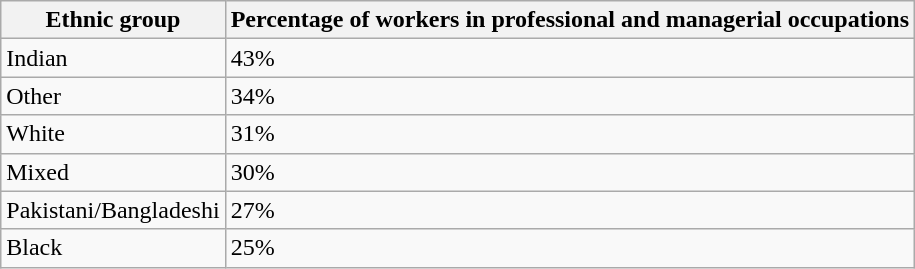<table class="wikitable sortable">
<tr>
<th>Ethnic group</th>
<th>Percentage of workers in professional and managerial occupations</th>
</tr>
<tr>
<td>Indian</td>
<td>43%</td>
</tr>
<tr>
<td>Other</td>
<td>34%</td>
</tr>
<tr>
<td>White</td>
<td>31%</td>
</tr>
<tr>
<td>Mixed</td>
<td>30%</td>
</tr>
<tr>
<td>Pakistani/Bangladeshi</td>
<td>27%</td>
</tr>
<tr>
<td>Black</td>
<td>25%</td>
</tr>
</table>
